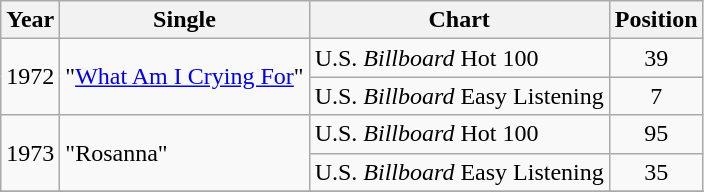<table class="wikitable">
<tr>
<th>Year</th>
<th>Single</th>
<th>Chart</th>
<th>Position</th>
</tr>
<tr>
<td rowspan="2">1972</td>
<td rowspan="2">"<a href='#'>What Am I Crying For</a>"</td>
<td>U.S. <em>Billboard</em> Hot 100</td>
<td align="center">39</td>
</tr>
<tr>
<td>U.S. <em>Billboard</em> Easy Listening</td>
<td align="center">7</td>
</tr>
<tr>
<td rowspan="2">1973</td>
<td rowspan="2">"Rosanna"</td>
<td>U.S. <em>Billboard</em> Hot 100</td>
<td align="center">95</td>
</tr>
<tr>
<td>U.S. <em>Billboard</em> Easy Listening</td>
<td align="center">35</td>
</tr>
<tr>
</tr>
</table>
